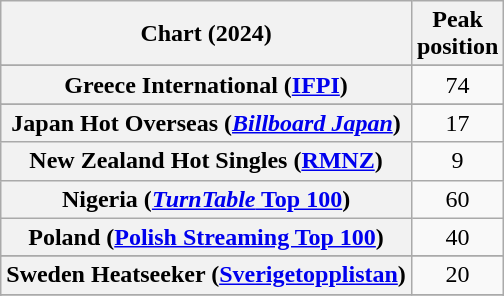<table class="wikitable sortable plainrowheaders" style="text-align:center">
<tr>
<th scope="col">Chart (2024)</th>
<th scope="col">Peak<br>position</th>
</tr>
<tr>
</tr>
<tr>
</tr>
<tr>
</tr>
<tr>
<th scope="row">Greece International (<a href='#'>IFPI</a>)</th>
<td>74</td>
</tr>
<tr>
</tr>
<tr>
<th scope="row">Japan Hot Overseas (<em><a href='#'>Billboard Japan</a></em>)</th>
<td>17</td>
</tr>
<tr>
<th scope="row">New Zealand Hot Singles (<a href='#'>RMNZ</a>)</th>
<td>9</td>
</tr>
<tr>
<th scope="row">Nigeria (<a href='#'><em>TurnTable</em> Top 100</a>)</th>
<td>60</td>
</tr>
<tr>
<th scope="row">Poland (<a href='#'>Polish Streaming Top 100</a>)</th>
<td>40</td>
</tr>
<tr>
</tr>
<tr>
</tr>
<tr>
</tr>
<tr>
<th scope="row">Sweden Heatseeker (<a href='#'>Sverigetopplistan</a>)</th>
<td>20</td>
</tr>
<tr>
</tr>
<tr>
</tr>
<tr>
</tr>
</table>
